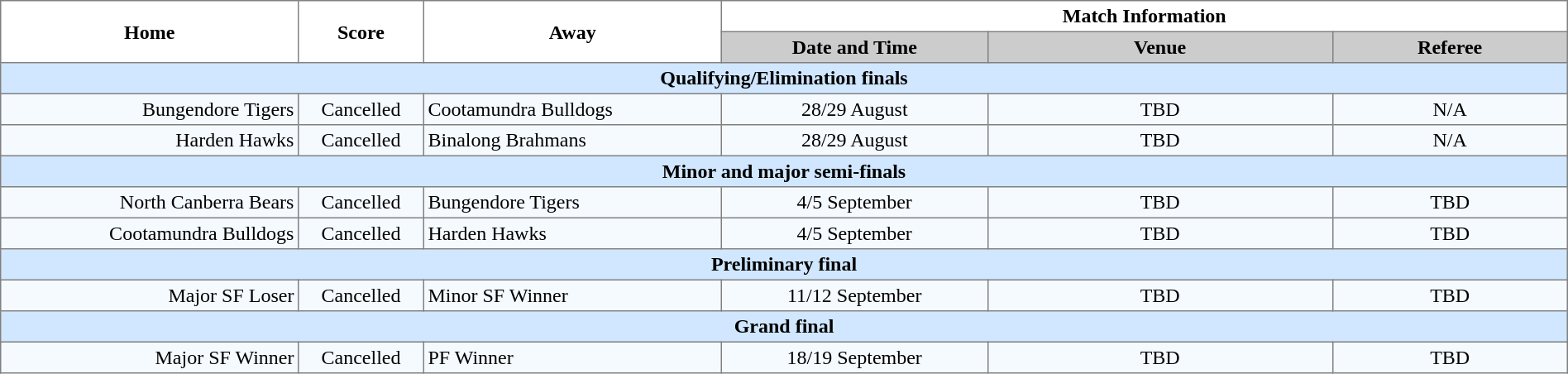<table width="100%" cellspacing="0" cellpadding="3" border="1" style="border-collapse:collapse;  text-align:center;">
<tr>
<th rowspan="2" width="19%">Home</th>
<th rowspan="2" width="8%">Score</th>
<th rowspan="2" width="19%">Away</th>
<th colspan="3">Match Information</th>
</tr>
<tr bgcolor="#CCCCCC">
<th width="17%">Date and Time</th>
<th width="22%">Venue</th>
<th width="50%">Referee</th>
</tr>
<tr style="background:#d0e7ff;">
<td colspan="6"><strong>Qualifying/Elimination finals</strong></td>
</tr>
<tr style="text-align:center; background:#f5faff;">
<td align="right">Bungendore Tigers </td>
<td>Cancelled</td>
<td align="left"> Cootamundra Bulldogs</td>
<td>28/29 August</td>
<td>TBD</td>
<td>N/A</td>
</tr>
<tr style="text-align:center; background:#f5faff;">
<td align="right">Harden Hawks </td>
<td>Cancelled</td>
<td align="left"> Binalong Brahmans</td>
<td>28/29 August</td>
<td>TBD</td>
<td>N/A</td>
</tr>
<tr style="background:#d0e7ff;">
<td colspan="6"><strong>Minor and major semi-finals</strong></td>
</tr>
<tr style="text-align:center; background:#f5faff;">
<td align="right">North Canberra Bears </td>
<td>Cancelled</td>
<td align="left"> Bungendore Tigers</td>
<td>4/5 September</td>
<td>TBD</td>
<td>TBD</td>
</tr>
<tr style="text-align:center; background:#f5faff;">
<td align="right">Cootamundra Bulldogs </td>
<td>Cancelled</td>
<td align="left"> Harden Hawks</td>
<td>4/5 September</td>
<td>TBD</td>
<td>TBD</td>
</tr>
<tr style="background:#d0e7ff;">
<td colspan="6"><strong>Preliminary final</strong></td>
</tr>
<tr style="text-align:center; background:#f5faff;">
<td align="right">Major SF Loser</td>
<td>Cancelled</td>
<td align="left">Minor SF Winner</td>
<td>11/12 September</td>
<td>TBD</td>
<td>TBD</td>
</tr>
<tr style="background:#d0e7ff;">
<td colspan="6"><strong>Grand final</strong></td>
</tr>
<tr style="text-align:center; background:#f5faff;">
<td align="right">Major SF Winner</td>
<td>Cancelled</td>
<td align="left">PF Winner</td>
<td>18/19 September</td>
<td>TBD</td>
<td>TBD</td>
</tr>
</table>
